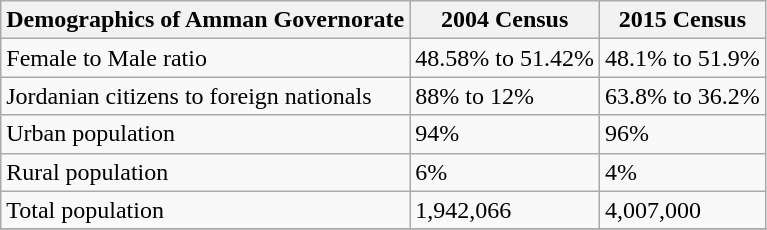<table class="wikitable" style=" font-size:100%">
<tr>
<th>Demographics of Amman Governorate </th>
<th>2004 Census</th>
<th>2015 Census</th>
</tr>
<tr>
<td>Female to Male ratio</td>
<td>48.58% to 51.42%</td>
<td>48.1% to 51.9%</td>
</tr>
<tr>
<td>Jordanian citizens to foreign nationals</td>
<td>88% to 12%</td>
<td>63.8% to 36.2%</td>
</tr>
<tr>
<td>Urban population</td>
<td>94%</td>
<td>96%</td>
</tr>
<tr>
<td>Rural population</td>
<td>6%</td>
<td>4%</td>
</tr>
<tr>
<td>Total population</td>
<td>1,942,066</td>
<td>4,007,000</td>
</tr>
<tr>
</tr>
</table>
